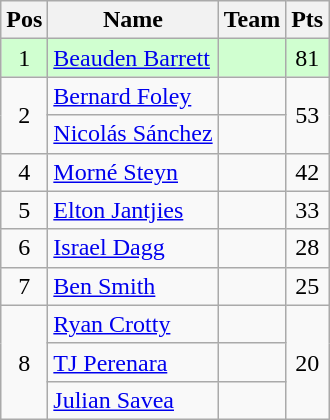<table class="wikitable" style="text-align:center">
<tr>
<th>Pos</th>
<th>Name</th>
<th>Team</th>
<th>Pts</th>
</tr>
<tr style="background:#d0ffd0">
<td>1</td>
<td align="left"><a href='#'>Beauden Barrett</a></td>
<td align="left"></td>
<td>81</td>
</tr>
<tr>
<td rowspan=2>2</td>
<td align="left"><a href='#'>Bernard Foley</a></td>
<td align="left"></td>
<td rowspan=2>53</td>
</tr>
<tr>
<td align="left"><a href='#'>Nicolás Sánchez</a></td>
<td align="left"></td>
</tr>
<tr>
<td>4</td>
<td align="left"><a href='#'>Morné Steyn</a></td>
<td align="left"></td>
<td>42</td>
</tr>
<tr>
<td>5</td>
<td align="left"><a href='#'>Elton Jantjies</a></td>
<td align="left"></td>
<td>33</td>
</tr>
<tr>
<td>6</td>
<td align="left"><a href='#'>Israel Dagg</a></td>
<td align="left"></td>
<td>28</td>
</tr>
<tr>
<td>7</td>
<td align="left"><a href='#'>Ben Smith</a></td>
<td align="left"></td>
<td>25</td>
</tr>
<tr>
<td rowspan=3>8</td>
<td align="left"><a href='#'>Ryan Crotty</a></td>
<td align="left"></td>
<td rowspan=3>20</td>
</tr>
<tr>
<td align="left"><a href='#'>TJ Perenara</a></td>
<td align="left"></td>
</tr>
<tr>
<td align="left"><a href='#'>Julian Savea</a></td>
<td align="left"></td>
</tr>
</table>
